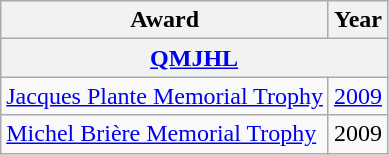<table class="wikitable">
<tr>
<th>Award</th>
<th>Year</th>
</tr>
<tr>
<th colspan="3"><a href='#'>QMJHL</a></th>
</tr>
<tr>
<td><a href='#'>Jacques Plante Memorial Trophy</a></td>
<td><a href='#'>2009</a></td>
</tr>
<tr>
<td><a href='#'>Michel Brière Memorial Trophy</a></td>
<td>2009</td>
</tr>
</table>
